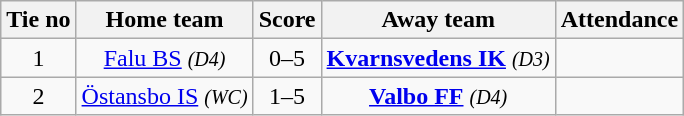<table class="wikitable" style="text-align:center">
<tr>
<th style= style="width:40px;">Tie no</th>
<th style= style="width:150px;">Home team</th>
<th style= style="width:60px;">Score</th>
<th style= style="width:150px;">Away team</th>
<th style= style="width:30px;">Attendance</th>
</tr>
<tr>
<td>1</td>
<td><a href='#'>Falu BS</a> <em><small>(D4)</small></em></td>
<td>0–5</td>
<td><strong><a href='#'>Kvarnsvedens IK</a></strong> <em><small>(D3)</small></em></td>
<td></td>
</tr>
<tr>
<td>2</td>
<td><a href='#'>Östansbo IS</a> <em><small>(WC)</small></em></td>
<td>1–5</td>
<td><strong><a href='#'>Valbo FF</a></strong> <em><small>(D4)</small></em></td>
<td></td>
</tr>
</table>
